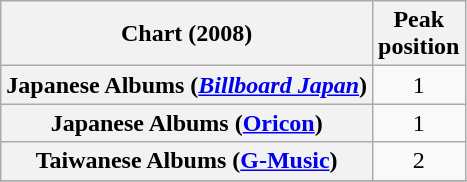<table class="wikitable sortable plainrowheaders" style="text-align:center">
<tr>
<th scope="col">Chart (2008)</th>
<th scope="col">Peak<br>position</th>
</tr>
<tr>
<th scope="row">Japanese Albums (<em><a href='#'>Billboard Japan</a></em>)</th>
<td>1</td>
</tr>
<tr>
<th scope="row">Japanese Albums (<a href='#'>Oricon</a>)</th>
<td>1</td>
</tr>
<tr>
<th scope="row">Taiwanese Albums (<a href='#'>G-Music</a>)</th>
<td>2</td>
</tr>
<tr>
</tr>
</table>
